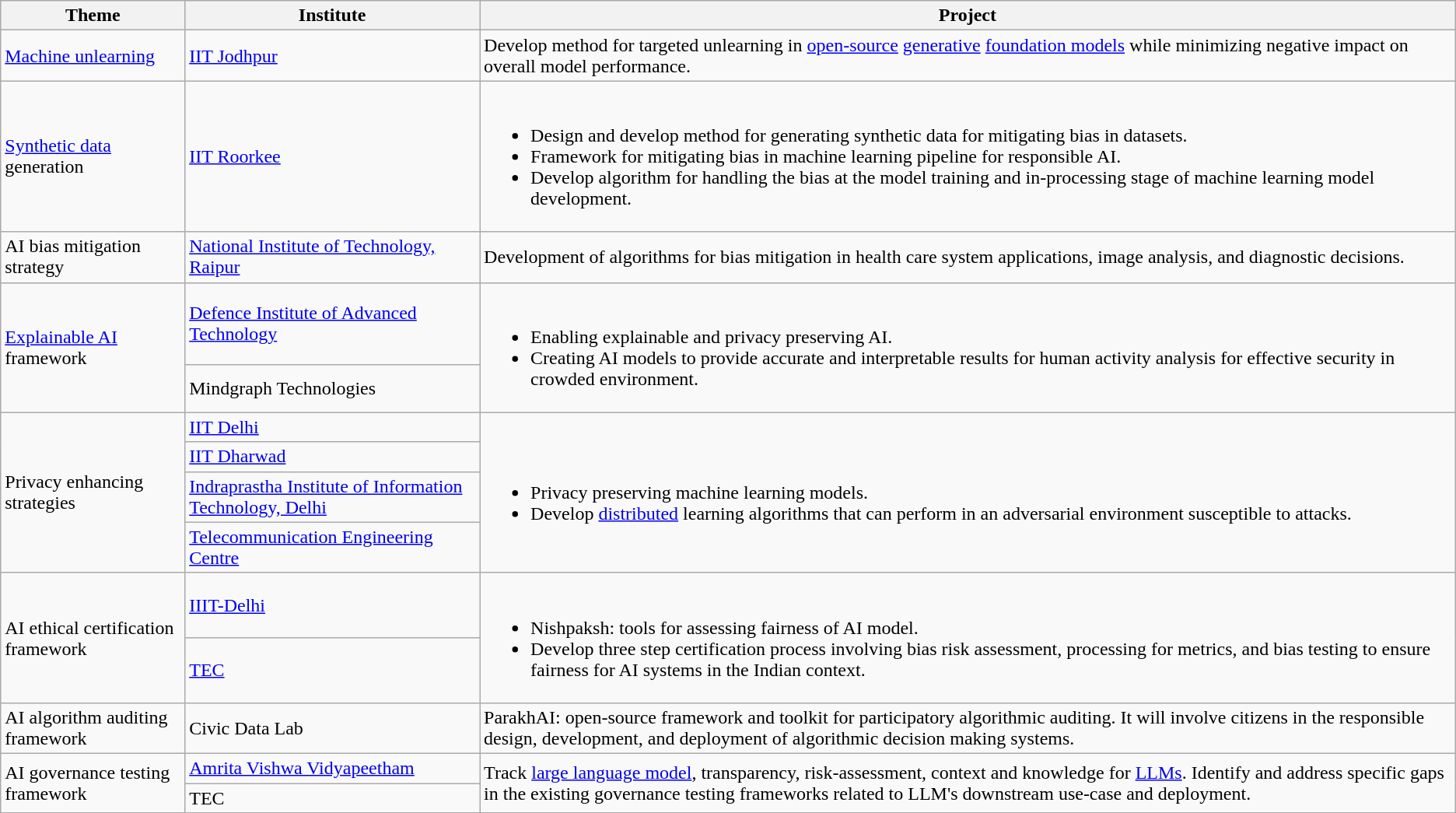<table class="wikitable">
<tr>
<th>Theme</th>
<th>Institute</th>
<th>Project</th>
</tr>
<tr>
<td><a href='#'>Machine unlearning</a></td>
<td><a href='#'>IIT Jodhpur</a></td>
<td>Develop method for targeted unlearning in <a href='#'>open-source</a> <a href='#'>generative</a> <a href='#'>foundation models</a> while minimizing negative impact on overall model performance.</td>
</tr>
<tr>
<td><a href='#'>Synthetic data</a> generation</td>
<td><a href='#'>IIT Roorkee</a></td>
<td><br><ul><li>Design and develop method for generating synthetic data for mitigating bias in datasets.</li><li>Framework for mitigating bias in machine learning pipeline for responsible AI.</li><li>Develop algorithm for handling the bias at the model training and in-processing stage of machine learning model development.</li></ul></td>
</tr>
<tr>
<td>AI bias mitigation strategy</td>
<td><a href='#'>National Institute of Technology, Raipur</a></td>
<td>Development of algorithms for bias mitigation in health care system applications, image analysis, and diagnostic decisions.</td>
</tr>
<tr>
<td rowspan="2"><a href='#'>Explainable AI</a> framework</td>
<td><a href='#'>Defence Institute of Advanced Technology</a></td>
<td rowspan="2"><br><ul><li>Enabling explainable and privacy preserving AI.</li><li>Creating AI models to provide accurate and interpretable results for human activity analysis for effective security in crowded environment.</li></ul></td>
</tr>
<tr>
<td>Mindgraph Technologies</td>
</tr>
<tr>
<td rowspan="4">Privacy enhancing strategies</td>
<td><a href='#'>IIT Delhi</a></td>
<td rowspan="4"><br><ul><li>Privacy preserving machine learning models.</li><li>Develop <a href='#'>distributed</a> learning algorithms that can perform in an adversarial environment susceptible to attacks.</li></ul></td>
</tr>
<tr>
<td><a href='#'>IIT Dharwad</a></td>
</tr>
<tr>
<td><a href='#'>Indraprastha Institute of Information Technology, Delhi</a></td>
</tr>
<tr>
<td><a href='#'>Telecommunication Engineering Centre</a></td>
</tr>
<tr>
<td rowspan="2">AI ethical certification framework</td>
<td><a href='#'>IIIT-Delhi</a></td>
<td rowspan="2"><br><ul><li>Nishpaksh: tools for assessing fairness of AI model.</li><li>Develop three step certification process involving bias risk assessment, processing for metrics, and bias testing to ensure fairness for AI systems in the Indian context.</li></ul></td>
</tr>
<tr>
<td><a href='#'>TEC</a></td>
</tr>
<tr>
<td>AI algorithm auditing framework</td>
<td>Civic Data Lab</td>
<td>ParakhAI: open-source framework and toolkit for participatory algorithmic auditing. It will involve citizens in the responsible design, development, and deployment of algorithmic decision making systems.</td>
</tr>
<tr>
<td rowspan="2">AI governance testing framework</td>
<td><a href='#'>Amrita Vishwa Vidyapeetham</a></td>
<td rowspan="2">Track <a href='#'>large language model</a>, transparency, risk-assessment, context and knowledge for <a href='#'>LLMs</a>. Identify and address specific gaps in the existing governance testing frameworks related to LLM's downstream use-case and deployment.</td>
</tr>
<tr>
<td>TEC</td>
</tr>
</table>
